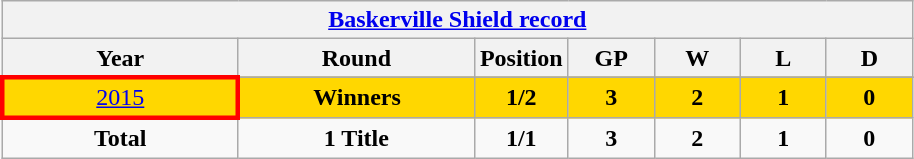<table class="wikitable" style="text-align: center;">
<tr>
<th colspan=9><a href='#'>Baskerville Shield record</a></th>
</tr>
<tr>
<th width=150>Year</th>
<th width=150>Round</th>
<th width=50>Position</th>
<th width=50>GP</th>
<th width=50>W</th>
<th width=50>L</th>
<th width=50>D</th>
</tr>
<tr>
</tr>
<tr bgcolor=Gold>
<td style="border: 3px solid red"><a href='#'>2015</a></td>
<td><strong>Winners</strong></td>
<td><strong>1/2</strong></td>
<td><strong>3</strong></td>
<td><strong>2</strong></td>
<td><strong>1</strong></td>
<td><strong>0</strong></td>
</tr>
<tr>
<td><strong>Total</strong></td>
<td><strong>1 Title</strong></td>
<td><strong>1/1</strong></td>
<td><strong>3</strong></td>
<td><strong>2</strong></td>
<td><strong>1</strong></td>
<td><strong>0</strong></td>
</tr>
</table>
